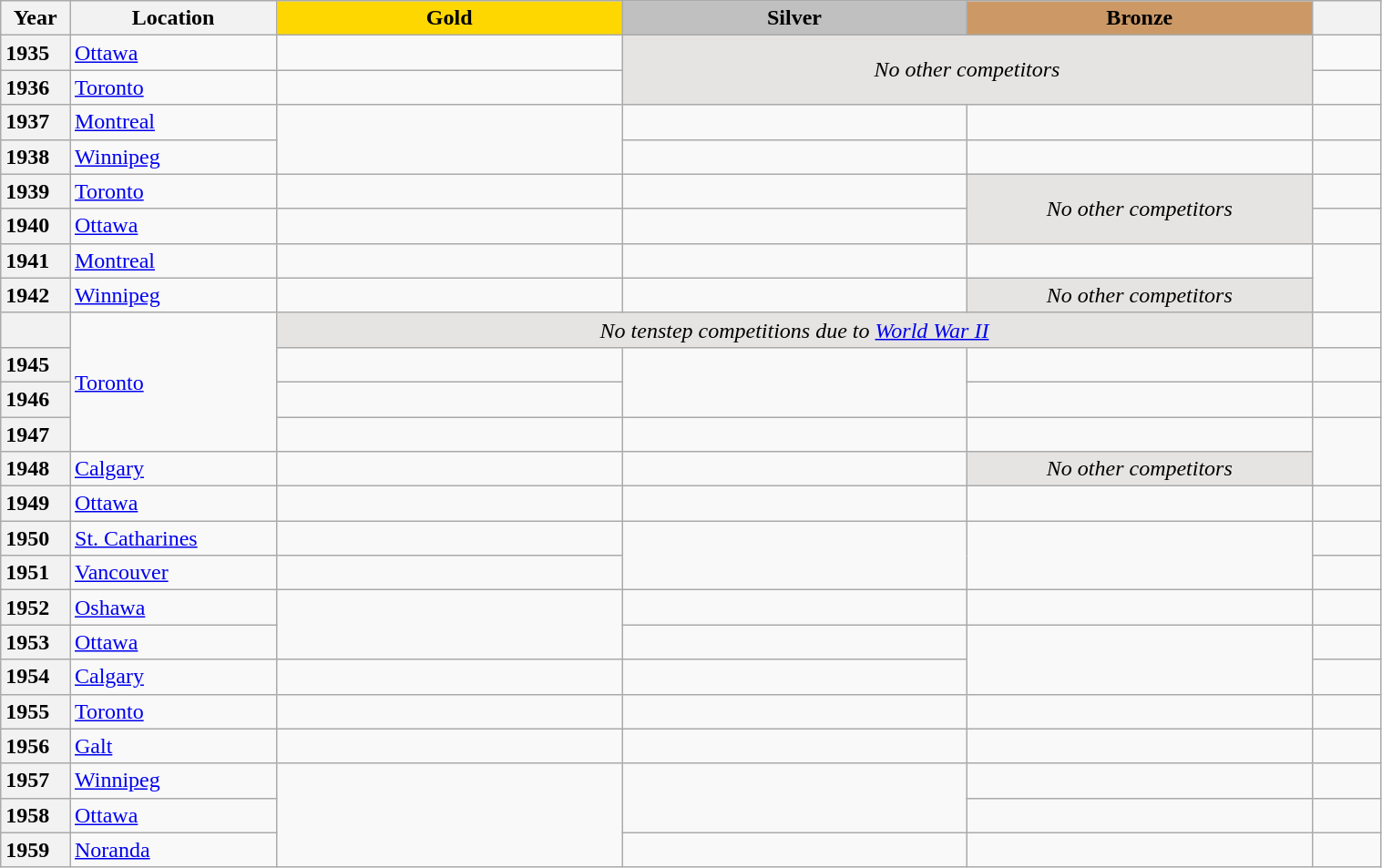<table class="wikitable unsortable" style="text-align:left; width:80%">
<tr>
<th scope="col" style="text-align:center; width:5%">Year</th>
<th scope="col" style="text-align:center; width:15%">Location</th>
<th scope="col" style="text-align:center; width:25%; background:gold">Gold</th>
<th scope="col" style="text-align:center; width:25%; background:silver">Silver</th>
<th scope="col" style="text-align:center; width:25%; background:#c96">Bronze</th>
<th scope="col" style="text-align:center; width:5%"></th>
</tr>
<tr>
<th scope="row" style="text-align:left">1935</th>
<td><a href='#'>Ottawa</a></td>
<td></td>
<td colspan="2" rowspan="2" align="center" bgcolor="e5e4e2"><em>No other competitors</em></td>
<td></td>
</tr>
<tr>
<th scope="row" style="text-align:left">1936</th>
<td><a href='#'>Toronto</a></td>
<td></td>
<td></td>
</tr>
<tr>
<th scope="row" style="text-align:left">1937</th>
<td><a href='#'>Montreal</a></td>
<td rowspan="2"></td>
<td></td>
<td></td>
<td></td>
</tr>
<tr>
<th scope="row" style="text-align:left">1938</th>
<td><a href='#'>Winnipeg</a></td>
<td></td>
<td></td>
<td></td>
</tr>
<tr>
<th scope="row" style="text-align:left">1939</th>
<td><a href='#'>Toronto</a></td>
<td></td>
<td></td>
<td rowspan="2" align="center" bgcolor="e5e4e2"><em>No other competitors</em></td>
<td></td>
</tr>
<tr>
<th scope="row" style="text-align:left">1940</th>
<td><a href='#'>Ottawa</a></td>
<td></td>
<td></td>
<td></td>
</tr>
<tr>
<th scope="row" style="text-align:left">1941</th>
<td><a href='#'>Montreal</a></td>
<td></td>
<td></td>
<td></td>
<td rowspan="2"></td>
</tr>
<tr>
<th scope="row" style="text-align:left">1942</th>
<td><a href='#'>Winnipeg</a></td>
<td></td>
<td></td>
<td align="center" bgcolor="e5e4e2"><em>No other competitors</em></td>
</tr>
<tr>
<th scope="row" style="text-align:left"></th>
<td rowspan="4"><a href='#'>Toronto</a></td>
<td colspan="3" align="center" bgcolor="e5e4e2"><em>No tenstep competitions due to <a href='#'>World War II</a></em></td>
<td></td>
</tr>
<tr>
<th scope="row" style="text-align:left">1945</th>
<td></td>
<td rowspan="2"></td>
<td></td>
<td></td>
</tr>
<tr>
<th scope="row" style="text-align:left">1946</th>
<td></td>
<td></td>
<td></td>
</tr>
<tr>
<th scope="row" style="text-align:left">1947</th>
<td></td>
<td></td>
<td></td>
<td rowspan="2"></td>
</tr>
<tr>
<th scope="row" style="text-align:left">1948</th>
<td><a href='#'>Calgary</a></td>
<td></td>
<td></td>
<td align="center" bgcolor="e5e4e2"><em>No other competitors</em></td>
</tr>
<tr>
<th scope="row" style="text-align:left">1949</th>
<td><a href='#'>Ottawa</a></td>
<td></td>
<td></td>
<td></td>
<td></td>
</tr>
<tr>
<th scope="row" style="text-align:left">1950</th>
<td><a href='#'>St. Catharines</a></td>
<td></td>
<td rowspan="2"></td>
<td rowspan="2"></td>
<td></td>
</tr>
<tr>
<th scope="row" style="text-align:left">1951</th>
<td><a href='#'>Vancouver</a></td>
<td></td>
<td></td>
</tr>
<tr>
<th scope="row" style="text-align:left">1952</th>
<td><a href='#'>Oshawa</a></td>
<td rowspan="2"></td>
<td></td>
<td></td>
<td></td>
</tr>
<tr>
<th scope="row" style="text-align:left">1953</th>
<td><a href='#'>Ottawa</a></td>
<td></td>
<td rowspan="2"></td>
<td></td>
</tr>
<tr>
<th scope="row" style="text-align:left">1954</th>
<td><a href='#'>Calgary</a></td>
<td></td>
<td></td>
<td></td>
</tr>
<tr>
<th scope="row" style="text-align:left">1955</th>
<td><a href='#'>Toronto</a></td>
<td></td>
<td></td>
<td></td>
<td></td>
</tr>
<tr>
<th scope="row" style="text-align:left">1956</th>
<td><a href='#'>Galt</a></td>
<td></td>
<td></td>
<td></td>
<td></td>
</tr>
<tr>
<th scope="row" style="text-align:left">1957</th>
<td><a href='#'>Winnipeg</a></td>
<td rowspan="3"></td>
<td rowspan="2"></td>
<td></td>
<td></td>
</tr>
<tr>
<th scope="row" style="text-align:left">1958</th>
<td><a href='#'>Ottawa</a></td>
<td></td>
<td></td>
</tr>
<tr>
<th scope="row" style="text-align:left">1959</th>
<td><a href='#'>Noranda</a></td>
<td></td>
<td></td>
<td></td>
</tr>
</table>
